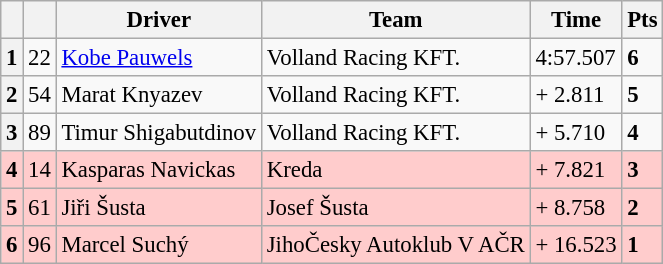<table class="wikitable" style="font-size:95%">
<tr>
<th></th>
<th></th>
<th>Driver</th>
<th>Team</th>
<th>Time</th>
<th>Pts</th>
</tr>
<tr>
<th>1</th>
<td>22</td>
<td> <a href='#'>Kobe Pauwels</a></td>
<td>Volland Racing KFT.</td>
<td>4:57.507</td>
<td><strong>6</strong></td>
</tr>
<tr>
<th>2</th>
<td>54</td>
<td> Marat Knyazev</td>
<td>Volland Racing KFT.</td>
<td>+ 2.811</td>
<td><strong>5</strong></td>
</tr>
<tr>
<th>3</th>
<td>89</td>
<td> Timur Shigabutdinov</td>
<td>Volland Racing KFT.</td>
<td>+ 5.710</td>
<td><strong>4</strong></td>
</tr>
<tr>
<th style="background:#ffcccc;">4</th>
<td style="background:#ffcccc;">14</td>
<td style="background:#ffcccc;"> Kasparas Navickas</td>
<td style="background:#ffcccc;">Kreda</td>
<td style="background:#ffcccc;">+ 7.821</td>
<td style="background:#ffcccc;"><strong>3</strong></td>
</tr>
<tr>
<th style="background:#ffcccc;">5</th>
<td style="background:#ffcccc;">61</td>
<td style="background:#ffcccc;"> Jiři Šusta</td>
<td style="background:#ffcccc;">Josef Šusta</td>
<td style="background:#ffcccc;">+ 8.758</td>
<td style="background:#ffcccc;"><strong>2</strong></td>
</tr>
<tr>
<th style="background:#ffcccc;">6</th>
<td style="background:#ffcccc;">96</td>
<td style="background:#ffcccc;"> Marcel Suchý</td>
<td style="background:#ffcccc;">JihoČesky Autoklub V AČR</td>
<td style="background:#ffcccc;">+ 16.523</td>
<td style="background:#ffcccc;"><strong>1</strong></td>
</tr>
</table>
